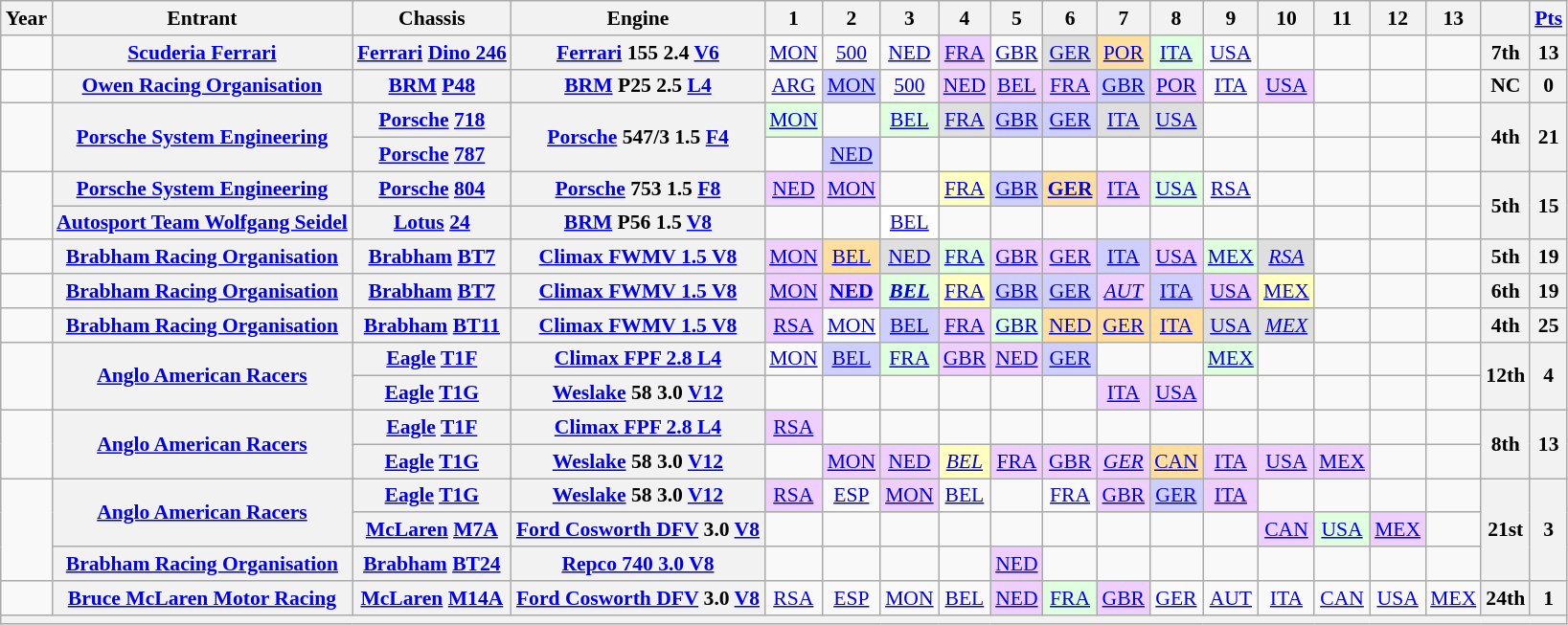<table class="wikitable" style="text-align:center; font-size:90%">
<tr>
<th>Year</th>
<th>Entrant</th>
<th>Chassis</th>
<th>Engine</th>
<th>1</th>
<th>2</th>
<th>3</th>
<th>4</th>
<th>5</th>
<th>6</th>
<th>7</th>
<th>8</th>
<th>9</th>
<th>10</th>
<th>11</th>
<th>12</th>
<th>13</th>
<th></th>
<th><a href='#'>Pts</a></th>
</tr>
<tr>
<td></td>
<th><a href='#'>Scuderia Ferrari</a></th>
<th><a href='#'>Ferrari</a> <a href='#'>Dino 246</a></th>
<th><a href='#'>Ferrari</a> 155 2.4 <a href='#'>V6</a></th>
<td><a href='#'>MON</a></td>
<td><a href='#'>500</a></td>
<td><a href='#'>NED</a></td>
<td style="background:#EFCFFF;"><a href='#'>FRA</a><br></td>
<td><a href='#'>GBR</a></td>
<td style="background:#DFDFDF;"><a href='#'>GER</a><br></td>
<td style="background:#FFDF9F;"><a href='#'>POR</a><br></td>
<td style="background:#DFFFDF;"><a href='#'>ITA</a><br></td>
<td><a href='#'>USA</a></td>
<td></td>
<td></td>
<td></td>
<td></td>
<th>7th</th>
<th>13</th>
</tr>
<tr>
<td></td>
<th><a href='#'>Owen Racing Organisation</a></th>
<th><a href='#'>BRM</a> <a href='#'>P48</a></th>
<th><a href='#'>BRM</a> P25 2.5 <a href='#'>L4</a></th>
<td><a href='#'>ARG</a></td>
<td style="background:#CFCFFF;"><a href='#'>MON</a><br></td>
<td><a href='#'>500</a></td>
<td style="background:#EFCFFF;"><a href='#'>NED</a><br></td>
<td style="background:#EFCFFF;"><a href='#'>BEL</a><br></td>
<td style="background:#EFCFFF;"><a href='#'>FRA</a><br></td>
<td style="background:#CFCFFF;"><a href='#'>GBR</a><br></td>
<td style="background:#EFCFFF;"><a href='#'>POR</a><br></td>
<td><a href='#'>ITA</a></td>
<td style="background:#EFCFFF;"><a href='#'>USA</a><br></td>
<td></td>
<td></td>
<td></td>
<th>NC</th>
<th>0</th>
</tr>
<tr>
<td rowspan=2></td>
<th rowspan=2><a href='#'>Porsche System Engineering</a></th>
<th><a href='#'>Porsche</a> <a href='#'>718</a></th>
<th rowspan=2><a href='#'>Porsche</a> 547/3 1.5 <a href='#'>F4</a></th>
<td style="background:#DFFFDF;"><a href='#'>MON</a><br></td>
<td></td>
<td style="background:#DFFFDF;"><a href='#'>BEL</a><br></td>
<td style="background:#DFDFDF;"><a href='#'>FRA</a><br></td>
<td style="background:#CFCFFF;"><a href='#'>GBR</a><br></td>
<td style="background:#CFCFFF;"><a href='#'>GER</a><br></td>
<td style="background:#DFDFDF;"><a href='#'>ITA</a><br></td>
<td style="background:#DFDFDF;"><a href='#'>USA</a><br></td>
<td></td>
<td></td>
<td></td>
<td></td>
<td></td>
<th rowspan=2>4th</th>
<th rowspan=2>21</th>
</tr>
<tr>
<th><a href='#'>Porsche</a> <a href='#'>787</a></th>
<td></td>
<td style="background:#CFCFFF;"><a href='#'>NED</a><br></td>
<td></td>
<td></td>
<td></td>
<td></td>
<td></td>
<td></td>
<td></td>
<td></td>
<td></td>
<td></td>
<td></td>
</tr>
<tr>
<td rowspan=2></td>
<th><a href='#'>Porsche System Engineering</a></th>
<th><a href='#'>Porsche</a> <a href='#'>804</a></th>
<th><a href='#'>Porsche</a> 753 1.5 <a href='#'>F8</a></th>
<td style="background:#EFCFFF;"><a href='#'>NED</a><br></td>
<td style="background:#EFCFFF;"><a href='#'>MON</a><br></td>
<td></td>
<td style="background:#FFFFBF;"><a href='#'>FRA</a><br></td>
<td style="background:#CFCFFF;"><a href='#'>GBR</a><br></td>
<td style="background:#FFDF9F;"><strong><a href='#'>GER</a></strong><br></td>
<td style="background:#EFCFFF;"><a href='#'>ITA</a><br></td>
<td style="background:#DFFFDF;"><a href='#'>USA</a><br></td>
<td><a href='#'>RSA</a></td>
<td></td>
<td></td>
<td></td>
<td></td>
<th rowspan=2>5th</th>
<th rowspan=2>15</th>
</tr>
<tr>
<th><a href='#'>Autosport Team Wolfgang Seidel</a></th>
<th><a href='#'>Lotus</a> <a href='#'>24</a></th>
<th><a href='#'>BRM</a> P56 1.5 <a href='#'>V8</a></th>
<td></td>
<td></td>
<td style="background:#fff;"><a href='#'>BEL</a><br></td>
<td></td>
<td></td>
<td></td>
<td></td>
<td></td>
<td></td>
<td></td>
<td></td>
<td></td>
<td></td>
</tr>
<tr>
<td></td>
<th><a href='#'>Brabham Racing Organisation</a></th>
<th><a href='#'>Brabham</a> <a href='#'>BT7</a></th>
<th><a href='#'>Climax FWMV 1.5 V8</a></th>
<td style="background:#EFCFFF;"><a href='#'>MON</a><br></td>
<td style="background:#FFDF9F;"><a href='#'>BEL</a><br></td>
<td style="background:#DFDFDF;"><a href='#'>NED</a><br></td>
<td style="background:#DFFFDF;"><a href='#'>FRA</a><br></td>
<td style="background:#EFCFFF;"><a href='#'>GBR</a><br></td>
<td style="background:#EFCFFF;"><a href='#'>GER</a><br></td>
<td style="background:#CFCFFF;"><a href='#'>ITA</a><br></td>
<td style="background:#EFCFFF;"><a href='#'>USA</a><br></td>
<td style="background:#DFFFDF;"><a href='#'>MEX</a><br></td>
<td style="background:#DFDFDF;"><em><a href='#'>RSA</a></em><br></td>
<td></td>
<td></td>
<td></td>
<th>5th</th>
<th>19</th>
</tr>
<tr>
<td></td>
<th><a href='#'>Brabham Racing Organisation</a></th>
<th><a href='#'>Brabham</a> <a href='#'>BT7</a></th>
<th><a href='#'>Climax FWMV 1.5 V8</a></th>
<td style="background:#EFCFFF;"><a href='#'>MON</a><br></td>
<td style="background:#EFCFFF;"><strong><a href='#'>NED</a></strong><br></td>
<td style="background:#DFFFDF;"><strong><em><a href='#'>BEL</a></em></strong><br></td>
<td style="background:#FFFFBF;"><a href='#'>FRA</a><br></td>
<td style="background:#CFCFFF;"><a href='#'>GBR</a><br></td>
<td style="background:#CFCFFF;"><a href='#'>GER</a><br></td>
<td style="background:#EFCFFF;"><em><a href='#'>AUT</a></em><br></td>
<td style="background:#CFCFFF;"><a href='#'>ITA</a><br></td>
<td style="background:#EFCFFF;"><a href='#'>USA</a><br></td>
<td style="background:#FFFFBF;"><a href='#'>MEX</a><br></td>
<td></td>
<td></td>
<td></td>
<th>6th</th>
<th>19</th>
</tr>
<tr>
<td></td>
<th><a href='#'>Brabham Racing Organisation</a></th>
<th><a href='#'>Brabham</a> <a href='#'>BT11</a></th>
<th><a href='#'>Climax FWMV 1.5 V8</a></th>
<td style="background:#EFCFFF;"><a href='#'>RSA</a><br></td>
<td><a href='#'>MON</a></td>
<td style="background:#CFCFFF;"><a href='#'>BEL</a><br></td>
<td style="background:#EFCFFF;"><a href='#'>FRA</a><br></td>
<td style="background:#DFFFDF;"><a href='#'>GBR</a><br></td>
<td style="background:#FFDF9F;"><a href='#'>NED</a><br></td>
<td style="background:#FFDF9F;"><a href='#'>GER</a><br></td>
<td style="background:#FFDF9F;"><a href='#'>ITA</a><br></td>
<td style="background:#DFDFDF;"><a href='#'>USA</a><br></td>
<td style="background:#DFDFDF;"><em><a href='#'>MEX</a></em><br></td>
<td></td>
<td></td>
<td></td>
<th>4th</th>
<th>25</th>
</tr>
<tr>
<td rowspan=2></td>
<th rowspan=2><a href='#'>Anglo American Racers</a></th>
<th><a href='#'>Eagle</a> <a href='#'>T1F</a></th>
<th><a href='#'>Climax FPF 2.8 L4</a></th>
<td><a href='#'>MON</a></td>
<td style="background:#CFCFFF;"><a href='#'>BEL</a><br></td>
<td style="background:#DFFFDF;"><a href='#'>FRA</a><br></td>
<td style="background:#EFCFFF;"><a href='#'>GBR</a><br></td>
<td style="background:#EFCFFF;"><a href='#'>NED</a><br></td>
<td style="background:#CFCFFF;"><a href='#'>GER</a><br></td>
<td></td>
<td></td>
<td style="background:#DFFFDF;"><a href='#'>MEX</a><br></td>
<td></td>
<td></td>
<td></td>
<td></td>
<th rowspan=2>12th</th>
<th rowspan=2>4</th>
</tr>
<tr>
<th><a href='#'>Eagle</a> <a href='#'>T1G</a></th>
<th><a href='#'>Weslake</a> 58 3.0 <a href='#'>V12</a></th>
<td></td>
<td></td>
<td></td>
<td></td>
<td></td>
<td></td>
<td style="background:#EFCFFF;"><a href='#'>ITA</a><br></td>
<td style="background:#EFCFFF;"><a href='#'>USA</a><br></td>
<td></td>
<td></td>
<td></td>
<td></td>
<td></td>
</tr>
<tr>
<td rowspan=2></td>
<th rowspan=2><a href='#'>Anglo American Racers</a></th>
<th><a href='#'>Eagle</a> <a href='#'>T1F</a></th>
<th><a href='#'>Climax FPF 2.8 L4</a></th>
<td style="background:#EFCFFF;"><a href='#'>RSA</a><br></td>
<td></td>
<td></td>
<td></td>
<td></td>
<td></td>
<td></td>
<td></td>
<td></td>
<td></td>
<td></td>
<td></td>
<td></td>
<th rowspan=2>8th</th>
<th rowspan=2>13</th>
</tr>
<tr>
<th><a href='#'>Eagle</a> <a href='#'>T1G</a></th>
<th><a href='#'>Weslake</a> 58 3.0 <a href='#'>V12</a></th>
<td></td>
<td style="background:#EFCFFF;"><a href='#'>MON</a><br></td>
<td style="background:#EFCFFF;"><a href='#'>NED</a><br></td>
<td style="background:#FFFFBF;"><em><a href='#'>BEL</a></em><br></td>
<td style="background:#EFCFFF;"><a href='#'>FRA</a><br></td>
<td style="background:#EFCFFF;"><a href='#'>GBR</a><br></td>
<td style="background:#EFCFFF;"><em><a href='#'>GER</a></em><br></td>
<td style="background:#FFDF9F;"><a href='#'>CAN</a><br></td>
<td style="background:#EFCFFF;"><a href='#'>ITA</a><br></td>
<td style="background:#EFCFFF;"><a href='#'>USA</a><br></td>
<td style="background:#EFCFFF;"><a href='#'>MEX</a><br></td>
<td></td>
<td></td>
</tr>
<tr>
<td rowspan=3></td>
<th rowspan=2><a href='#'>Anglo American Racers</a></th>
<th><a href='#'>Eagle</a> <a href='#'>T1G</a></th>
<th><a href='#'>Weslake</a> 58 3.0 <a href='#'>V12</a></th>
<td style="background:#EFCFFF;"><a href='#'>RSA</a><br></td>
<td><a href='#'>ESP</a></td>
<td style="background:#EFCFFF;"><a href='#'>MON</a><br></td>
<td><a href='#'>BEL</a></td>
<td></td>
<td><a href='#'>FRA</a></td>
<td style="background:#EFCFFF;"><a href='#'>GBR</a><br></td>
<td style="background:#CFCFFF;"><a href='#'>GER</a><br></td>
<td style="background:#EFCFFF;"><a href='#'>ITA</a><br></td>
<td></td>
<td></td>
<td></td>
<td></td>
<th rowspan=3>21st</th>
<th rowspan=3>3</th>
</tr>
<tr>
<th><a href='#'>McLaren</a> <a href='#'>M7A</a></th>
<th><a href='#'>Ford Cosworth DFV</a> 3.0 <a href='#'>V8</a></th>
<td></td>
<td></td>
<td></td>
<td></td>
<td></td>
<td></td>
<td></td>
<td></td>
<td></td>
<td style="background:#EFCFFF;"><a href='#'>CAN</a><br></td>
<td style="background:#DFFFDF;"><a href='#'>USA</a><br></td>
<td style="background:#EFCFFF;"><a href='#'>MEX</a><br></td>
<td></td>
</tr>
<tr>
<th><a href='#'>Brabham Racing Organisation</a></th>
<th><a href='#'>Brabham</a> <a href='#'>BT24</a></th>
<th><a href='#'>Repco 740 3.0 V8</a></th>
<td></td>
<td></td>
<td></td>
<td></td>
<td style="background:#EFCFFF;"><a href='#'>NED</a><br></td>
<td></td>
<td></td>
<td></td>
<td></td>
<td></td>
<td></td>
<td></td>
<td></td>
</tr>
<tr>
<td></td>
<th><a href='#'>Bruce McLaren Motor Racing</a></th>
<th><a href='#'>McLaren</a> <a href='#'>M14A</a></th>
<th><a href='#'>Ford Cosworth DFV</a> 3.0 <a href='#'>V8</a></th>
<td><a href='#'>RSA</a></td>
<td><a href='#'>ESP</a></td>
<td><a href='#'>MON</a></td>
<td><a href='#'>BEL</a></td>
<td style="background:#EFCFFF;"><a href='#'>NED</a><br></td>
<td style="background:#DFFFDF;"><a href='#'>FRA</a><br></td>
<td style="background:#EFCFFF;"><a href='#'>GBR</a><br></td>
<td><a href='#'>GER</a></td>
<td><a href='#'>AUT</a></td>
<td><a href='#'>ITA</a></td>
<td><a href='#'>CAN</a></td>
<td><a href='#'>USA</a></td>
<td><a href='#'>MEX</a></td>
<th>24th</th>
<th>1</th>
</tr>
<tr>
<th colspan="19"></th>
</tr>
</table>
